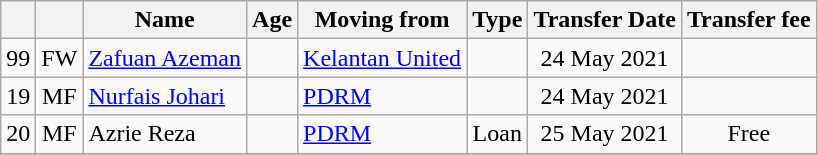<table class="wikitable" style="text-align:center;">
<tr>
<th></th>
<th></th>
<th>Name</th>
<th>Age</th>
<th>Moving from</th>
<th>Type</th>
<th>Transfer Date</th>
<th>Transfer fee</th>
</tr>
<tr>
<td>99</td>
<td>FW</td>
<td align=left> <a href='#'>Zafuan Azeman</a></td>
<td></td>
<td align=left> <a href='#'>Kelantan United</a></td>
<td></td>
<td>24 May 2021</td>
<td></td>
</tr>
<tr>
<td>19</td>
<td>MF</td>
<td align=left> <a href='#'>Nurfais Johari</a></td>
<td></td>
<td align=left> <a href='#'>PDRM</a></td>
<td></td>
<td>24 May 2021</td>
<td></td>
</tr>
<tr>
<td>20</td>
<td>MF</td>
<td align=left> Azrie Reza</td>
<td></td>
<td align=left> <a href='#'>PDRM</a></td>
<td>Loan</td>
<td>25 May 2021</td>
<td>Free</td>
</tr>
<tr>
</tr>
</table>
